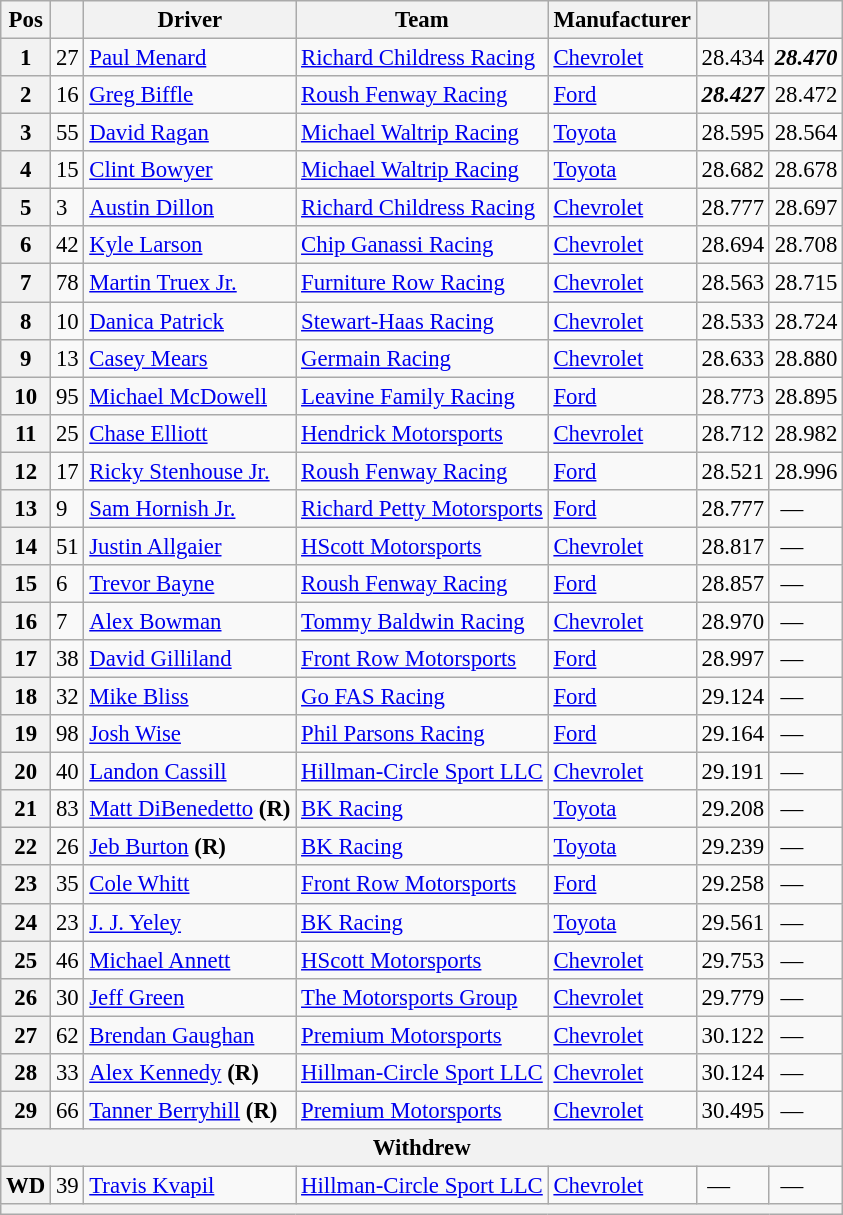<table class="wikitable" style="font-size:95%">
<tr>
<th>Pos</th>
<th></th>
<th>Driver</th>
<th>Team</th>
<th>Manufacturer</th>
<th></th>
<th></th>
</tr>
<tr>
<th>1</th>
<td>27</td>
<td><a href='#'>Paul Menard</a></td>
<td><a href='#'>Richard Childress Racing</a></td>
<td><a href='#'>Chevrolet</a></td>
<td>28.434</td>
<td><strong><em>28.470</em></strong></td>
</tr>
<tr>
<th>2</th>
<td>16</td>
<td><a href='#'>Greg Biffle</a></td>
<td><a href='#'>Roush Fenway Racing</a></td>
<td><a href='#'>Ford</a></td>
<td><strong><em>28.427</em></strong></td>
<td>28.472</td>
</tr>
<tr>
<th>3</th>
<td>55</td>
<td><a href='#'>David Ragan</a></td>
<td><a href='#'>Michael Waltrip Racing</a></td>
<td><a href='#'>Toyota</a></td>
<td>28.595</td>
<td>28.564</td>
</tr>
<tr>
<th>4</th>
<td>15</td>
<td><a href='#'>Clint Bowyer</a></td>
<td><a href='#'>Michael Waltrip Racing</a></td>
<td><a href='#'>Toyota</a></td>
<td>28.682</td>
<td>28.678</td>
</tr>
<tr>
<th>5</th>
<td>3</td>
<td><a href='#'>Austin Dillon</a></td>
<td><a href='#'>Richard Childress Racing</a></td>
<td><a href='#'>Chevrolet</a></td>
<td>28.777</td>
<td>28.697</td>
</tr>
<tr>
<th>6</th>
<td>42</td>
<td><a href='#'>Kyle Larson</a></td>
<td><a href='#'>Chip Ganassi Racing</a></td>
<td><a href='#'>Chevrolet</a></td>
<td>28.694</td>
<td>28.708</td>
</tr>
<tr>
<th>7</th>
<td>78</td>
<td><a href='#'>Martin Truex Jr.</a></td>
<td><a href='#'>Furniture Row Racing</a></td>
<td><a href='#'>Chevrolet</a></td>
<td>28.563</td>
<td>28.715</td>
</tr>
<tr>
<th>8</th>
<td>10</td>
<td><a href='#'>Danica Patrick</a></td>
<td><a href='#'>Stewart-Haas Racing</a></td>
<td><a href='#'>Chevrolet</a></td>
<td>28.533</td>
<td>28.724</td>
</tr>
<tr>
<th>9</th>
<td>13</td>
<td><a href='#'>Casey Mears</a></td>
<td><a href='#'>Germain Racing</a></td>
<td><a href='#'>Chevrolet</a></td>
<td>28.633</td>
<td>28.880</td>
</tr>
<tr>
<th>10</th>
<td>95</td>
<td><a href='#'>Michael McDowell</a></td>
<td><a href='#'>Leavine Family Racing</a></td>
<td><a href='#'>Ford</a></td>
<td>28.773</td>
<td>28.895</td>
</tr>
<tr>
<th>11</th>
<td>25</td>
<td><a href='#'>Chase Elliott</a></td>
<td><a href='#'>Hendrick Motorsports</a></td>
<td><a href='#'>Chevrolet</a></td>
<td>28.712</td>
<td>28.982</td>
</tr>
<tr>
<th>12</th>
<td>17</td>
<td><a href='#'>Ricky Stenhouse Jr.</a></td>
<td><a href='#'>Roush Fenway Racing</a></td>
<td><a href='#'>Ford</a></td>
<td>28.521</td>
<td>28.996</td>
</tr>
<tr>
<th>13</th>
<td>9</td>
<td><a href='#'>Sam Hornish Jr.</a></td>
<td><a href='#'>Richard Petty Motorsports</a></td>
<td><a href='#'>Ford</a></td>
<td>28.777</td>
<td> —</td>
</tr>
<tr>
<th>14</th>
<td>51</td>
<td><a href='#'>Justin Allgaier</a></td>
<td><a href='#'>HScott Motorsports</a></td>
<td><a href='#'>Chevrolet</a></td>
<td>28.817</td>
<td> —</td>
</tr>
<tr>
<th>15</th>
<td>6</td>
<td><a href='#'>Trevor Bayne</a></td>
<td><a href='#'>Roush Fenway Racing</a></td>
<td><a href='#'>Ford</a></td>
<td>28.857</td>
<td> —</td>
</tr>
<tr>
<th>16</th>
<td>7</td>
<td><a href='#'>Alex Bowman</a></td>
<td><a href='#'>Tommy Baldwin Racing</a></td>
<td><a href='#'>Chevrolet</a></td>
<td>28.970</td>
<td> —</td>
</tr>
<tr>
<th>17</th>
<td>38</td>
<td><a href='#'>David Gilliland</a></td>
<td><a href='#'>Front Row Motorsports</a></td>
<td><a href='#'>Ford</a></td>
<td>28.997</td>
<td> —</td>
</tr>
<tr>
<th>18</th>
<td>32</td>
<td><a href='#'>Mike Bliss</a></td>
<td><a href='#'>Go FAS Racing</a></td>
<td><a href='#'>Ford</a></td>
<td>29.124</td>
<td> —</td>
</tr>
<tr>
<th>19</th>
<td>98</td>
<td><a href='#'>Josh Wise</a></td>
<td><a href='#'>Phil Parsons Racing</a></td>
<td><a href='#'>Ford</a></td>
<td>29.164</td>
<td> —</td>
</tr>
<tr>
<th>20</th>
<td>40</td>
<td><a href='#'>Landon Cassill</a></td>
<td><a href='#'>Hillman-Circle Sport LLC</a></td>
<td><a href='#'>Chevrolet</a></td>
<td>29.191</td>
<td> —</td>
</tr>
<tr>
<th>21</th>
<td>83</td>
<td><a href='#'>Matt DiBenedetto</a> <strong>(R)</strong></td>
<td><a href='#'>BK Racing</a></td>
<td><a href='#'>Toyota</a></td>
<td>29.208</td>
<td> —</td>
</tr>
<tr>
<th>22</th>
<td>26</td>
<td><a href='#'>Jeb Burton</a> <strong>(R)</strong></td>
<td><a href='#'>BK Racing</a></td>
<td><a href='#'>Toyota</a></td>
<td>29.239</td>
<td> —</td>
</tr>
<tr>
<th>23</th>
<td>35</td>
<td><a href='#'>Cole Whitt</a></td>
<td><a href='#'>Front Row Motorsports</a></td>
<td><a href='#'>Ford</a></td>
<td>29.258</td>
<td> —</td>
</tr>
<tr>
<th>24</th>
<td>23</td>
<td><a href='#'>J. J. Yeley</a></td>
<td><a href='#'>BK Racing</a></td>
<td><a href='#'>Toyota</a></td>
<td>29.561</td>
<td> —</td>
</tr>
<tr>
<th>25</th>
<td>46</td>
<td><a href='#'>Michael Annett</a></td>
<td><a href='#'>HScott Motorsports</a></td>
<td><a href='#'>Chevrolet</a></td>
<td>29.753</td>
<td> —</td>
</tr>
<tr>
<th>26</th>
<td>30</td>
<td><a href='#'>Jeff Green</a></td>
<td><a href='#'>The Motorsports Group</a></td>
<td><a href='#'>Chevrolet</a></td>
<td>29.779</td>
<td> —</td>
</tr>
<tr>
<th>27</th>
<td>62</td>
<td><a href='#'>Brendan Gaughan</a></td>
<td><a href='#'>Premium Motorsports</a></td>
<td><a href='#'>Chevrolet</a></td>
<td>30.122</td>
<td> —</td>
</tr>
<tr>
<th>28</th>
<td>33</td>
<td><a href='#'>Alex Kennedy</a> <strong>(R)</strong></td>
<td><a href='#'>Hillman-Circle Sport LLC</a></td>
<td><a href='#'>Chevrolet</a></td>
<td>30.124</td>
<td> —</td>
</tr>
<tr>
<th>29</th>
<td>66</td>
<td><a href='#'>Tanner Berryhill</a> <strong>(R)</strong></td>
<td><a href='#'>Premium Motorsports</a></td>
<td><a href='#'>Chevrolet</a></td>
<td>30.495</td>
<td> —</td>
</tr>
<tr>
<th colspan="7"><strong>Withdrew</strong></th>
</tr>
<tr>
<th>WD</th>
<td>39</td>
<td><a href='#'>Travis Kvapil</a></td>
<td><a href='#'>Hillman-Circle Sport LLC</a></td>
<td><a href='#'>Chevrolet</a></td>
<td> —</td>
<td> —</td>
</tr>
<tr>
<th colspan="7"></th>
</tr>
</table>
